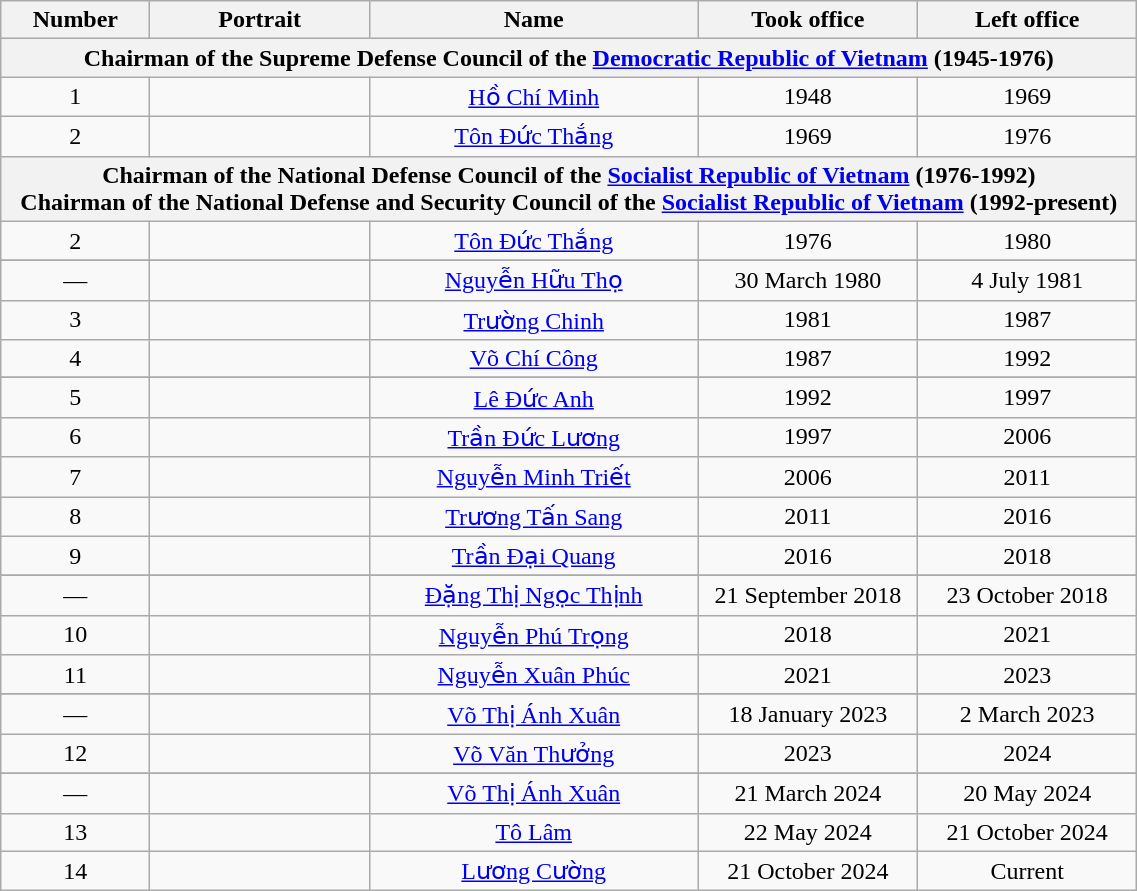<table class="wikitable" width="60%">
<tr>
<th width="5%">Number</th>
<th width="10%">Portrait</th>
<th width="15%">Name</th>
<th width="10%">Took office</th>
<th width="10%">Left office</th>
</tr>
<tr align="center">
<th colspan="7">Chairman of the Supreme Defense Council of the <a href='#'>Democratic Republic of Vietnam</a> (1945-1976)</th>
</tr>
<tr align="center">
<td>1</td>
<td></td>
<td><a href='#'>Hồ Chí Minh</a></td>
<td>1948</td>
<td>1969</td>
</tr>
<tr align="center">
<td>2</td>
<td></td>
<td><a href='#'>Tôn Đức Thắng</a></td>
<td>1969</td>
<td>1976</td>
</tr>
<tr align="center">
<th colspan="7">Chairman of the National Defense Council of the  <a href='#'>Socialist Republic of Vietnam</a> (1976-1992)<br>Chairman of the National Defense and Security Council of the <a href='#'>Socialist Republic of Vietnam</a> (1992-present)</th>
</tr>
<tr align="center">
<td>2</td>
<td></td>
<td><a href='#'>Tôn Đức Thắng</a></td>
<td>1976</td>
<td>1980</td>
</tr>
<tr style="background:#e6e6aa;; color:white" |>
</tr>
<tr align="center">
<td>—</td>
<td></td>
<td><a href='#'>Nguyễn Hữu Thọ</a></td>
<td>30 March 1980</td>
<td>4 July 1981</td>
</tr>
<tr align="center">
<td>3</td>
<td></td>
<td><a href='#'>Trường Chinh</a></td>
<td>1981</td>
<td>1987</td>
</tr>
<tr align="center">
<td>4</td>
<td></td>
<td><a href='#'>Võ Chí Công</a></td>
<td>1987</td>
<td>1992</td>
</tr>
<tr>
</tr>
<tr align="center">
<td>5</td>
<td></td>
<td><a href='#'>Lê Đức Anh</a></td>
<td>1992</td>
<td>1997</td>
</tr>
<tr align="center">
<td>6</td>
<td></td>
<td><a href='#'>Trần Đức Lương</a></td>
<td>1997</td>
<td>2006</td>
</tr>
<tr align="center">
<td>7</td>
<td></td>
<td><a href='#'>Nguyễn Minh Triết</a></td>
<td>2006</td>
<td>2011</td>
</tr>
<tr align="center">
<td>8</td>
<td></td>
<td><a href='#'>Trương Tấn Sang</a></td>
<td>2011</td>
<td>2016</td>
</tr>
<tr align="center">
<td>9</td>
<td></td>
<td><a href='#'>Trần Đại Quang</a></td>
<td>2016</td>
<td>2018</td>
</tr>
<tr style="background:#e6e6aa;">
</tr>
<tr align="center">
<td>—</td>
<td></td>
<td><a href='#'>Đặng Thị Ngọc Thịnh</a></td>
<td>21 September 2018</td>
<td>23 October 2018</td>
</tr>
<tr align="center">
<td>10</td>
<td></td>
<td><a href='#'>Nguyễn Phú Trọng</a></td>
<td>2018</td>
<td>2021</td>
</tr>
<tr align="center">
<td>11</td>
<td></td>
<td><a href='#'>Nguyễn Xuân Phúc</a></td>
<td>2021</td>
<td>2023</td>
</tr>
<tr style="background:#e6e6aa;">
</tr>
<tr align="center">
<td>—</td>
<td></td>
<td><a href='#'>Võ Thị Ánh Xuân</a></td>
<td>18 January 2023</td>
<td>2 March 2023</td>
</tr>
<tr align="center">
<td>12</td>
<td></td>
<td><a href='#'>Võ Văn Thưởng</a></td>
<td>2023</td>
<td>2024</td>
</tr>
<tr style="background:#e6e6aa;">
</tr>
<tr align="center">
<td>—</td>
<td></td>
<td><a href='#'>Võ Thị Ánh Xuân</a></td>
<td>21 March 2024</td>
<td>20 May 2024</td>
</tr>
<tr align="center">
<td>13</td>
<td></td>
<td><a href='#'>Tô Lâm</a></td>
<td>22 May 2024</td>
<td>21 October 2024</td>
</tr>
<tr align="center">
<td>14</td>
<td></td>
<td><a href='#'>Lương Cường</a></td>
<td>21 October 2024</td>
<td>Current</td>
</tr>
</table>
